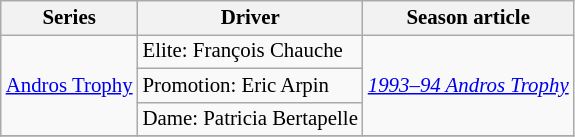<table class="wikitable" style="font-size: 87%;">
<tr>
<th>Series</th>
<th>Driver</th>
<th>Season article</th>
</tr>
<tr>
<td rowspan=3><a href='#'>Andros Trophy</a></td>
<td>Elite:  François Chauche</td>
<td rowspan=3><em><a href='#'>1993–94 Andros Trophy</a></em></td>
</tr>
<tr>
<td>Promotion:  Eric Arpin</td>
</tr>
<tr>
<td>Dame:  Patricia Bertapelle</td>
</tr>
<tr>
</tr>
</table>
